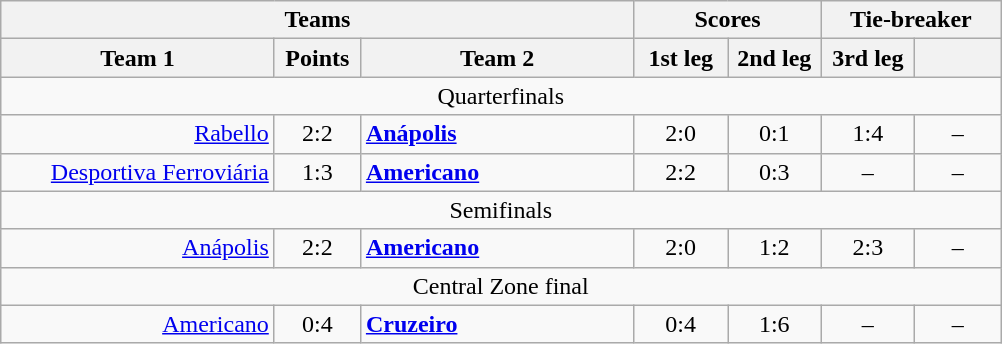<table class="wikitable" style="text-align:center;">
<tr>
<th colspan=3>Teams</th>
<th colspan=2>Scores</th>
<th colspan=2>Tie-breaker</th>
</tr>
<tr>
<th width="175">Team 1</th>
<th width="50">Points</th>
<th width="175">Team 2</th>
<th width="55">1st leg</th>
<th width="55">2nd leg</th>
<th width="55">3rd leg</th>
<th width="50"></th>
</tr>
<tr>
<td agin=center colspan="7">Quarterfinals</td>
</tr>
<tr>
<td align=right><a href='#'>Rabello</a> </td>
<td>2:2</td>
<td align=left> <strong><a href='#'>Anápolis</a></strong></td>
<td>2:0</td>
<td>0:1</td>
<td>1:4</td>
<td>–</td>
</tr>
<tr>
<td align=right><a href='#'>Desportiva Ferroviária</a> </td>
<td>1:3</td>
<td align=left> <strong><a href='#'>Americano</a></strong></td>
<td>2:2</td>
<td>0:3</td>
<td>–</td>
<td>–</td>
</tr>
<tr>
<td agin=center colspan="7">Semifinals</td>
</tr>
<tr>
<td align=right><a href='#'>Anápolis</a> </td>
<td>2:2</td>
<td align=left> <strong><a href='#'>Americano</a></strong></td>
<td>2:0</td>
<td>1:2</td>
<td>2:3</td>
<td>–</td>
</tr>
<tr>
<td agin=center colspan="7">Central Zone final</td>
</tr>
<tr>
<td align=right><a href='#'>Americano</a> </td>
<td>0:4</td>
<td align=left> <strong><a href='#'>Cruzeiro</a></strong></td>
<td>0:4</td>
<td>1:6</td>
<td>–</td>
<td>–</td>
</tr>
</table>
